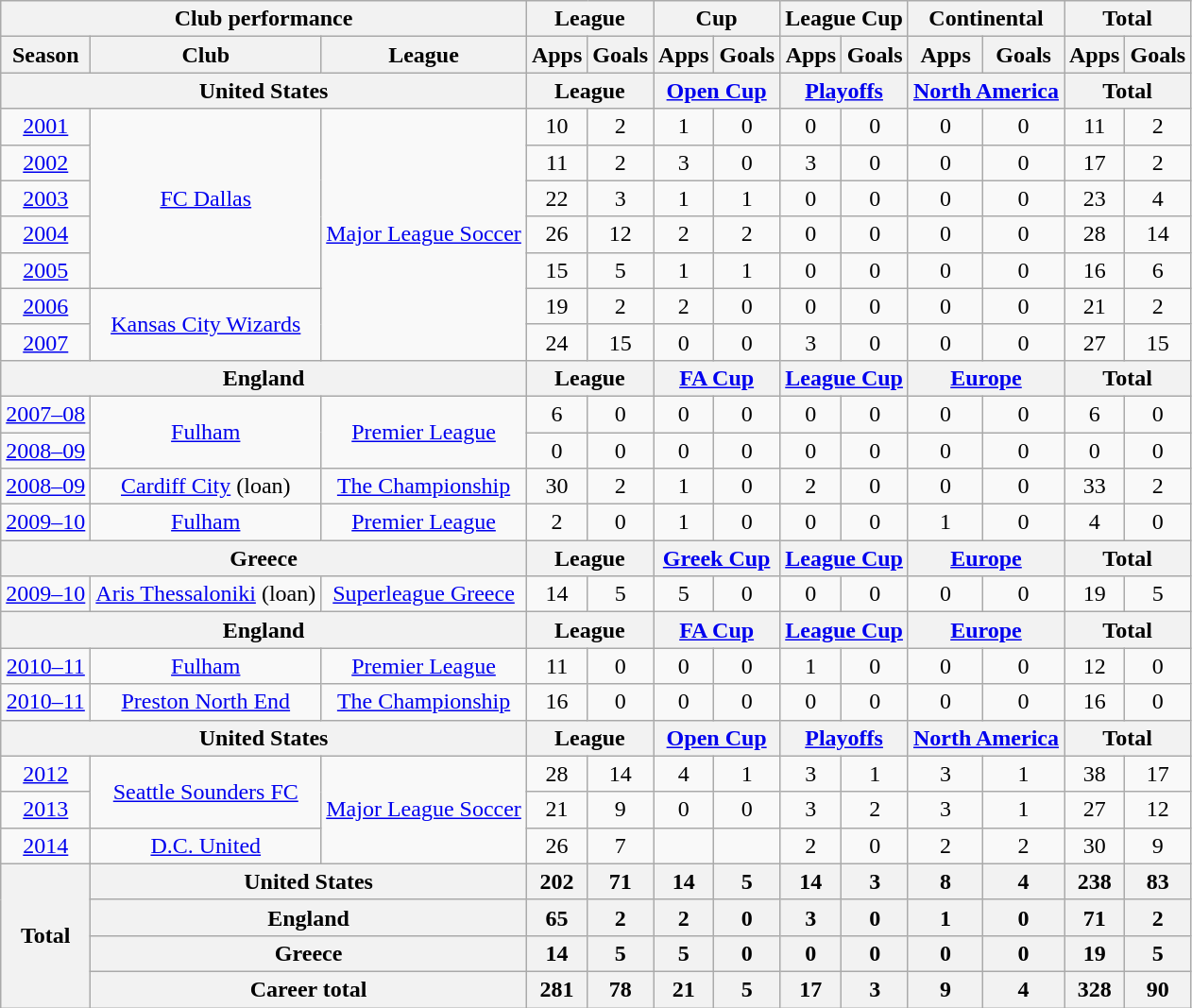<table class="wikitable" style="text-align:center">
<tr>
<th colspan=3>Club performance</th>
<th colspan=2>League</th>
<th colspan=2>Cup</th>
<th colspan=2>League Cup</th>
<th colspan=2>Continental</th>
<th colspan=2>Total</th>
</tr>
<tr>
<th>Season</th>
<th>Club</th>
<th>League</th>
<th>Apps</th>
<th>Goals</th>
<th>Apps</th>
<th>Goals</th>
<th>Apps</th>
<th>Goals</th>
<th>Apps</th>
<th>Goals</th>
<th>Apps</th>
<th>Goals</th>
</tr>
<tr>
<th colspan=3>United States</th>
<th colspan=2>League</th>
<th colspan=2><a href='#'>Open Cup</a></th>
<th colspan=2><a href='#'>Playoffs</a></th>
<th colspan=2><a href='#'>North America</a></th>
<th colspan=2>Total</th>
</tr>
<tr>
<td><a href='#'>2001</a></td>
<td rowspan="5"><a href='#'>FC Dallas</a></td>
<td rowspan="7"><a href='#'>Major League Soccer</a></td>
<td>10</td>
<td>2</td>
<td>1</td>
<td>0</td>
<td>0</td>
<td>0</td>
<td>0</td>
<td>0</td>
<td>11</td>
<td>2</td>
</tr>
<tr>
<td><a href='#'>2002</a></td>
<td>11</td>
<td>2</td>
<td>3</td>
<td>0</td>
<td>3</td>
<td>0</td>
<td>0</td>
<td>0</td>
<td>17</td>
<td>2</td>
</tr>
<tr>
<td><a href='#'>2003</a></td>
<td>22</td>
<td>3</td>
<td>1</td>
<td>1</td>
<td>0</td>
<td>0</td>
<td>0</td>
<td>0</td>
<td>23</td>
<td>4</td>
</tr>
<tr>
<td><a href='#'>2004</a></td>
<td>26</td>
<td>12</td>
<td>2</td>
<td>2</td>
<td>0</td>
<td>0</td>
<td>0</td>
<td>0</td>
<td>28</td>
<td>14</td>
</tr>
<tr>
<td><a href='#'>2005</a></td>
<td>15</td>
<td>5</td>
<td>1</td>
<td>1</td>
<td>0</td>
<td>0</td>
<td>0</td>
<td>0</td>
<td>16</td>
<td>6</td>
</tr>
<tr>
<td><a href='#'>2006</a></td>
<td rowspan="2"><a href='#'>Kansas City Wizards</a></td>
<td>19</td>
<td>2</td>
<td>2</td>
<td>0</td>
<td>0</td>
<td>0</td>
<td>0</td>
<td>0</td>
<td>21</td>
<td>2</td>
</tr>
<tr>
<td><a href='#'>2007</a></td>
<td>24</td>
<td>15</td>
<td>0</td>
<td>0</td>
<td>3</td>
<td>0</td>
<td>0</td>
<td>0</td>
<td>27</td>
<td>15</td>
</tr>
<tr>
<th colspan=3>England</th>
<th colspan=2>League</th>
<th colspan=2><a href='#'>FA Cup</a></th>
<th colspan=2><a href='#'>League Cup</a></th>
<th colspan=2><a href='#'>Europe</a></th>
<th colspan=2>Total</th>
</tr>
<tr>
<td><a href='#'>2007–08</a></td>
<td rowspan="2"><a href='#'>Fulham</a></td>
<td rowspan="2"><a href='#'>Premier League</a></td>
<td>6</td>
<td>0</td>
<td>0</td>
<td>0</td>
<td>0</td>
<td>0</td>
<td>0</td>
<td>0</td>
<td>6</td>
<td>0</td>
</tr>
<tr>
<td><a href='#'>2008–09</a></td>
<td>0</td>
<td>0</td>
<td>0</td>
<td>0</td>
<td>0</td>
<td>0</td>
<td>0</td>
<td>0</td>
<td>0</td>
<td>0</td>
</tr>
<tr>
<td><a href='#'>2008–09</a></td>
<td><a href='#'>Cardiff City</a> (loan)</td>
<td><a href='#'>The Championship</a></td>
<td>30</td>
<td>2</td>
<td>1</td>
<td>0</td>
<td>2</td>
<td>0</td>
<td>0</td>
<td>0</td>
<td>33</td>
<td>2</td>
</tr>
<tr>
<td><a href='#'>2009–10</a></td>
<td><a href='#'>Fulham</a></td>
<td><a href='#'>Premier League</a></td>
<td>2</td>
<td>0</td>
<td>1</td>
<td>0</td>
<td>0</td>
<td>0</td>
<td>1</td>
<td>0</td>
<td>4</td>
<td>0</td>
</tr>
<tr>
<th colspan=3>Greece</th>
<th colspan=2>League</th>
<th colspan=2><a href='#'>Greek Cup</a></th>
<th colspan=2><a href='#'>League Cup</a></th>
<th colspan=2><a href='#'>Europe</a></th>
<th colspan=2>Total</th>
</tr>
<tr>
<td><a href='#'>2009–10</a></td>
<td><a href='#'>Aris Thessaloniki</a> (loan)</td>
<td><a href='#'>Superleague Greece</a></td>
<td>14</td>
<td>5</td>
<td>5</td>
<td>0</td>
<td>0</td>
<td>0</td>
<td>0</td>
<td>0</td>
<td>19</td>
<td>5</td>
</tr>
<tr>
<th colspan=3>England</th>
<th colspan=2>League</th>
<th colspan=2><a href='#'>FA Cup</a></th>
<th colspan=2><a href='#'>League Cup</a></th>
<th colspan=2><a href='#'>Europe</a></th>
<th colspan=2>Total</th>
</tr>
<tr>
<td><a href='#'>2010–11</a></td>
<td><a href='#'>Fulham</a></td>
<td><a href='#'>Premier League</a></td>
<td>11</td>
<td>0</td>
<td>0</td>
<td>0</td>
<td>1</td>
<td>0</td>
<td>0</td>
<td>0</td>
<td>12</td>
<td>0</td>
</tr>
<tr>
<td><a href='#'>2010–11</a></td>
<td><a href='#'>Preston North End</a></td>
<td><a href='#'>The Championship</a></td>
<td>16</td>
<td>0</td>
<td>0</td>
<td>0</td>
<td>0</td>
<td>0</td>
<td>0</td>
<td>0</td>
<td>16</td>
<td>0</td>
</tr>
<tr>
<th colspan=3>United States</th>
<th colspan=2>League</th>
<th colspan=2><a href='#'>Open Cup</a></th>
<th colspan=2><a href='#'>Playoffs</a></th>
<th colspan=2><a href='#'>North America</a></th>
<th colspan=2>Total</th>
</tr>
<tr>
<td><a href='#'>2012</a></td>
<td rowspan="2"><a href='#'>Seattle Sounders FC</a></td>
<td rowspan="3"><a href='#'>Major League Soccer</a></td>
<td>28</td>
<td>14</td>
<td>4</td>
<td>1</td>
<td>3</td>
<td>1</td>
<td>3</td>
<td>1</td>
<td>38</td>
<td>17</td>
</tr>
<tr>
<td><a href='#'>2013</a></td>
<td>21</td>
<td>9</td>
<td>0</td>
<td>0</td>
<td>3</td>
<td>2</td>
<td>3</td>
<td>1</td>
<td>27</td>
<td>12</td>
</tr>
<tr>
<td><a href='#'>2014</a></td>
<td rowspan="1"><a href='#'>D.C. United</a></td>
<td>26</td>
<td>7</td>
<td></td>
<td></td>
<td>2</td>
<td>0</td>
<td>2</td>
<td>2</td>
<td>30</td>
<td>9</td>
</tr>
<tr>
<th rowspan=4>Total</th>
<th colspan=2>United States</th>
<th>202</th>
<th>71</th>
<th>14</th>
<th>5</th>
<th>14</th>
<th>3</th>
<th>8</th>
<th>4</th>
<th>238</th>
<th>83</th>
</tr>
<tr>
<th colspan=2>England</th>
<th>65</th>
<th>2</th>
<th>2</th>
<th>0</th>
<th>3</th>
<th>0</th>
<th>1</th>
<th>0</th>
<th>71</th>
<th>2</th>
</tr>
<tr>
<th colspan=2>Greece</th>
<th>14</th>
<th>5</th>
<th>5</th>
<th>0</th>
<th>0</th>
<th>0</th>
<th>0</th>
<th>0</th>
<th>19</th>
<th>5</th>
</tr>
<tr>
<th colspan=2>Career total</th>
<th>281</th>
<th>78</th>
<th>21</th>
<th>5</th>
<th>17</th>
<th>3</th>
<th>9</th>
<th>4</th>
<th>328</th>
<th>90</th>
</tr>
</table>
